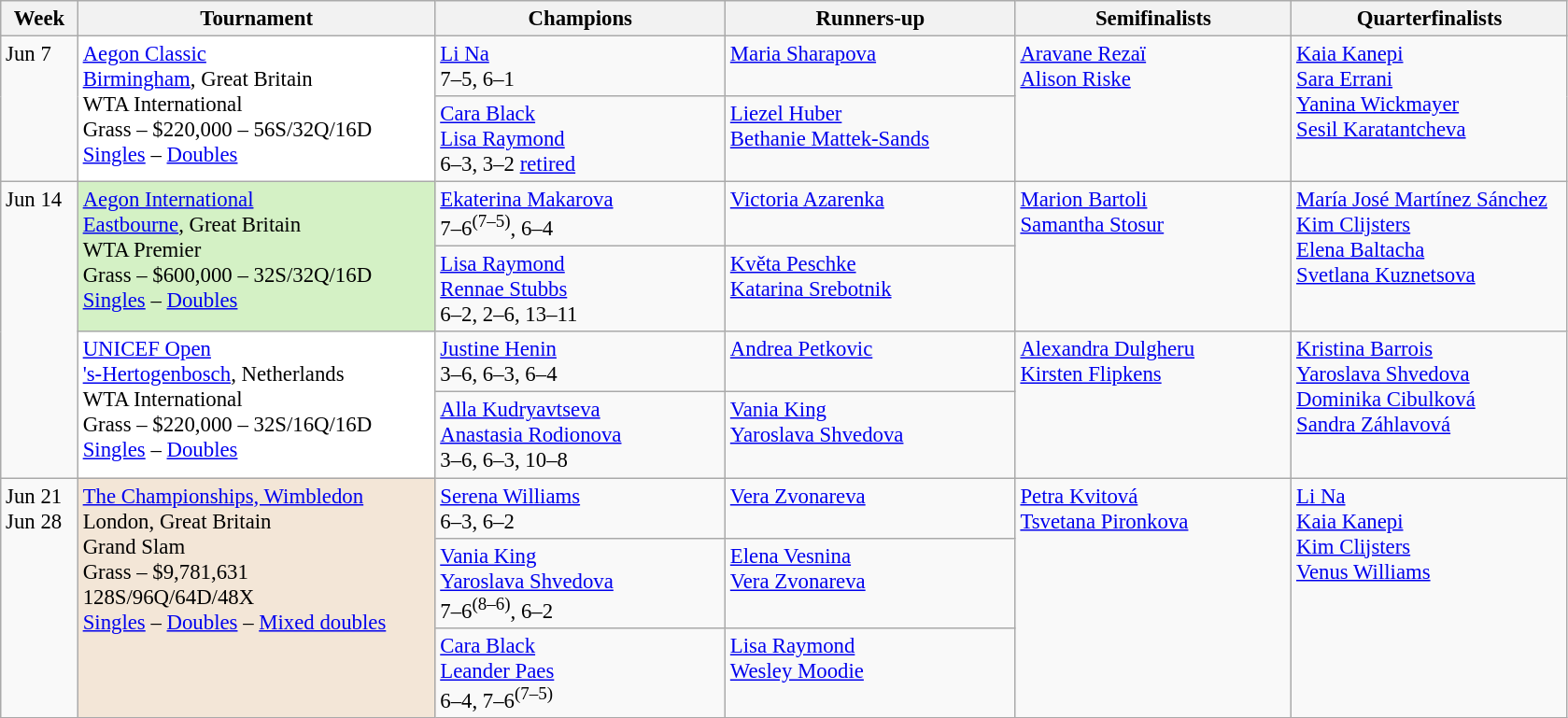<table class=wikitable style=font-size:95%>
<tr>
<th style="width:48px;">Week</th>
<th style="width:248px;">Tournament</th>
<th style="width:200px;">Champions</th>
<th style="width:200px;">Runners-up</th>
<th style="width:190px;">Semifinalists</th>
<th style="width:190px;">Quarterfinalists</th>
</tr>
<tr valign=top>
<td rowspan=2>Jun 7</td>
<td style="background:#fff;" rowspan="2"><a href='#'>Aegon Classic</a><br> <a href='#'>Birmingham</a>, Great Britain<br>WTA International<br>Grass – $220,000 – 56S/32Q/16D<br><a href='#'>Singles</a> – <a href='#'>Doubles</a></td>
<td> <a href='#'>Li Na</a><br>7–5, 6–1</td>
<td> <a href='#'>Maria Sharapova</a></td>
<td rowspan=2> <a href='#'>Aravane Rezaï</a><br>  <a href='#'>Alison Riske</a></td>
<td rowspan=2> <a href='#'>Kaia Kanepi</a><br>  <a href='#'>Sara Errani</a><br>  <a href='#'>Yanina Wickmayer</a><br> <a href='#'>Sesil Karatantcheva</a></td>
</tr>
<tr valign=top>
<td> <a href='#'>Cara Black</a><br> <a href='#'>Lisa Raymond</a><br>6–3, 3–2 <a href='#'>retired</a></td>
<td> <a href='#'>Liezel Huber</a><br> <a href='#'>Bethanie Mattek-Sands</a></td>
</tr>
<tr valign=top>
<td rowspan=4>Jun 14</td>
<td style="background:#D4F1C5;" rowspan="2"><a href='#'>Aegon International</a><br> <a href='#'>Eastbourne</a>, Great Britain<br>WTA Premier<br>Grass – $600,000 – 32S/32Q/16D<br><a href='#'>Singles</a> – <a href='#'>Doubles</a></td>
<td> <a href='#'>Ekaterina Makarova</a><br>7–6<sup>(7–5)</sup>, 6–4</td>
<td> <a href='#'>Victoria Azarenka</a></td>
<td rowspan=2> <a href='#'>Marion Bartoli</a> <br> <a href='#'>Samantha Stosur</a></td>
<td rowspan=2> <a href='#'>María José Martínez Sánchez</a><br>  <a href='#'>Kim Clijsters</a><br> <a href='#'>Elena Baltacha</a><br> <a href='#'>Svetlana Kuznetsova</a></td>
</tr>
<tr valign=top>
<td> <a href='#'>Lisa Raymond</a><br> <a href='#'>Rennae Stubbs</a><br>6–2, 2–6, 13–11</td>
<td> <a href='#'>Květa Peschke</a><br> <a href='#'>Katarina Srebotnik</a></td>
</tr>
<tr valign=top>
<td style="background:#fff;" rowspan="2"><a href='#'>UNICEF Open</a><br> <a href='#'>'s-Hertogenbosch</a>, Netherlands<br>WTA International<br>Grass – $220,000 – 32S/16Q/16D<br><a href='#'>Singles</a> – <a href='#'>Doubles</a></td>
<td> <a href='#'>Justine Henin</a><br>3–6, 6–3, 6–4</td>
<td> <a href='#'>Andrea Petkovic</a></td>
<td rowspan=2> <a href='#'>Alexandra Dulgheru</a><br>  <a href='#'>Kirsten Flipkens</a></td>
<td rowspan=2> <a href='#'>Kristina Barrois</a><br> <a href='#'>Yaroslava Shvedova</a><br> <a href='#'>Dominika Cibulková</a><br> <a href='#'>Sandra Záhlavová</a></td>
</tr>
<tr valign=top>
<td> <a href='#'>Alla Kudryavtseva</a><br> <a href='#'>Anastasia Rodionova</a><br>3–6, 6–3, 10–8</td>
<td> <a href='#'>Vania King</a><br> <a href='#'>Yaroslava Shvedova</a></td>
</tr>
<tr valign=top>
<td rowspan=3>Jun 21<br>Jun 28</td>
<td style="background:#F3E6D7;" rowspan="3"><a href='#'>The Championships, Wimbledon</a><br> London, Great Britain<br>Grand Slam<br>Grass – $9,781,631<br>128S/96Q/64D/48X<br><a href='#'>Singles</a> – <a href='#'>Doubles</a> – <a href='#'>Mixed doubles</a></td>
<td> <a href='#'>Serena Williams</a><br>6–3, 6–2</td>
<td> <a href='#'>Vera Zvonareva</a></td>
<td rowspan=3> <a href='#'>Petra Kvitová</a><br> <a href='#'>Tsvetana Pironkova</a></td>
<td rowspan=3> <a href='#'>Li Na</a><br>  <a href='#'>Kaia Kanepi</a> <br>  <a href='#'>Kim Clijsters</a><br> <a href='#'>Venus Williams</a></td>
</tr>
<tr valign=top>
<td> <a href='#'>Vania King</a><br> <a href='#'>Yaroslava Shvedova</a><br>7–6<sup>(8–6)</sup>, 6–2</td>
<td> <a href='#'>Elena Vesnina</a><br> <a href='#'>Vera Zvonareva</a></td>
</tr>
<tr valign=top>
<td> <a href='#'>Cara Black</a><br> <a href='#'>Leander Paes</a><br>6–4, 7–6<sup>(7–5)</sup></td>
<td> <a href='#'>Lisa Raymond</a><br> <a href='#'>Wesley Moodie</a></td>
</tr>
</table>
